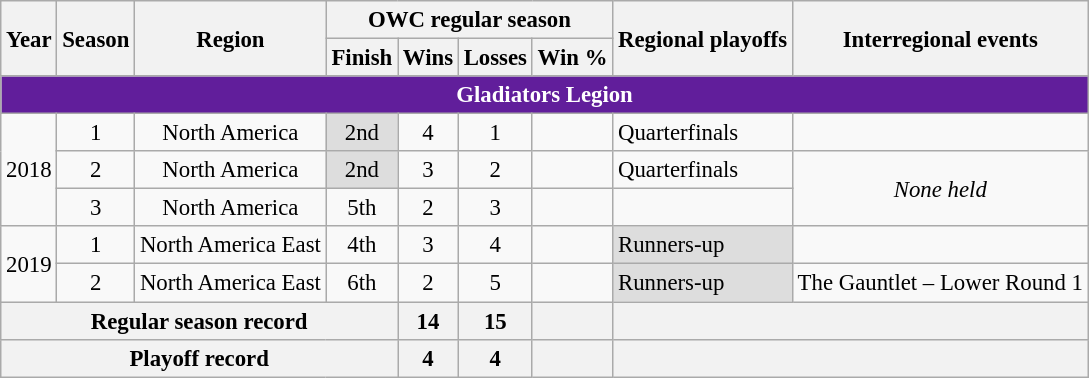<table class="wikitable" style="text-align:center; font-size:95%;">
<tr>
<th rowspan="2">Year</th>
<th rowspan="2">Season</th>
<th rowspan="2">Region</th>
<th colspan="4">OWC regular season</th>
<th rowspan="2">Regional playoffs</th>
<th rowspan="2">Interregional events</th>
</tr>
<tr>
<th>Finish</th>
<th>Wins</th>
<th>Losses</th>
<th>Win %</th>
</tr>
<tr>
<th colspan="9" style="background:#611E9B; color:#FFFFFF;">Gladiators Legion</th>
</tr>
<tr>
<td rowspan= "3">2018</td>
<td>1</td>
<td>North America</td>
<td bgcolor="#DDD">2nd</td>
<td>4</td>
<td>1</td>
<td></td>
<td style="text-align:left;">Quarterfinals</td>
<td></td>
</tr>
<tr>
<td>2</td>
<td>North America</td>
<td bgcolor="#DDD">2nd</td>
<td>3</td>
<td>2</td>
<td></td>
<td style="text-align:left;">Quarterfinals</td>
<td rowspan="2"><em>None held</em></td>
</tr>
<tr>
<td>3</td>
<td>North America</td>
<td>5th</td>
<td>2</td>
<td>3</td>
<td></td>
<td style="text-align:left;"></td>
</tr>
<tr>
<td rowspan="2">2019</td>
<td>1</td>
<td>North America East</td>
<td>4th</td>
<td>3</td>
<td>4</td>
<td></td>
<td bgcolor="#DDD" style="text-align:left;">Runners-up</td>
<td></td>
</tr>
<tr>
<td>2</td>
<td>North America East</td>
<td>6th</td>
<td>2</td>
<td>5</td>
<td></td>
<td bgcolor="#DDD" style="text-align:left;">Runners-up</td>
<td style="text-align:left;">The Gauntlet – Lower Round 1</td>
</tr>
<tr>
<th colspan="4">Regular season record</th>
<th>14</th>
<th>15</th>
<th></th>
<th colspan="3"></th>
</tr>
<tr>
<th colspan="4">Playoff record</th>
<th>4</th>
<th>4</th>
<th></th>
<th colspan="3"></th>
</tr>
</table>
